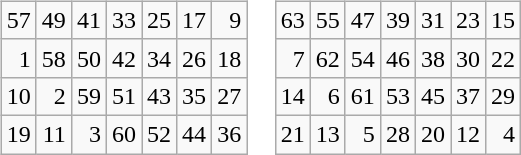<table cellspacing="0" style="text-align:right">
<tr>
<td><br><table class="wikitable">
<tr>
<td>57</td>
<td>49</td>
<td>41</td>
<td>33</td>
<td>25</td>
<td>17</td>
<td>9</td>
</tr>
<tr>
<td>1</td>
<td>58</td>
<td>50</td>
<td>42</td>
<td>34</td>
<td>26</td>
<td>18</td>
</tr>
<tr>
<td>10</td>
<td>2</td>
<td>59</td>
<td>51</td>
<td>43</td>
<td>35</td>
<td>27</td>
</tr>
<tr>
<td>19</td>
<td>11</td>
<td>3</td>
<td>60</td>
<td>52</td>
<td>44</td>
<td>36</td>
</tr>
</table>
</td>
<td><br><table class="wikitable">
<tr>
<td>63</td>
<td>55</td>
<td>47</td>
<td>39</td>
<td>31</td>
<td>23</td>
<td>15</td>
</tr>
<tr>
<td>7</td>
<td>62</td>
<td>54</td>
<td>46</td>
<td>38</td>
<td>30</td>
<td>22</td>
</tr>
<tr>
<td>14</td>
<td>6</td>
<td>61</td>
<td>53</td>
<td>45</td>
<td>37</td>
<td>29</td>
</tr>
<tr>
<td>21</td>
<td>13</td>
<td>5</td>
<td>28</td>
<td>20</td>
<td>12</td>
<td>4</td>
</tr>
</table>
</td>
</tr>
</table>
